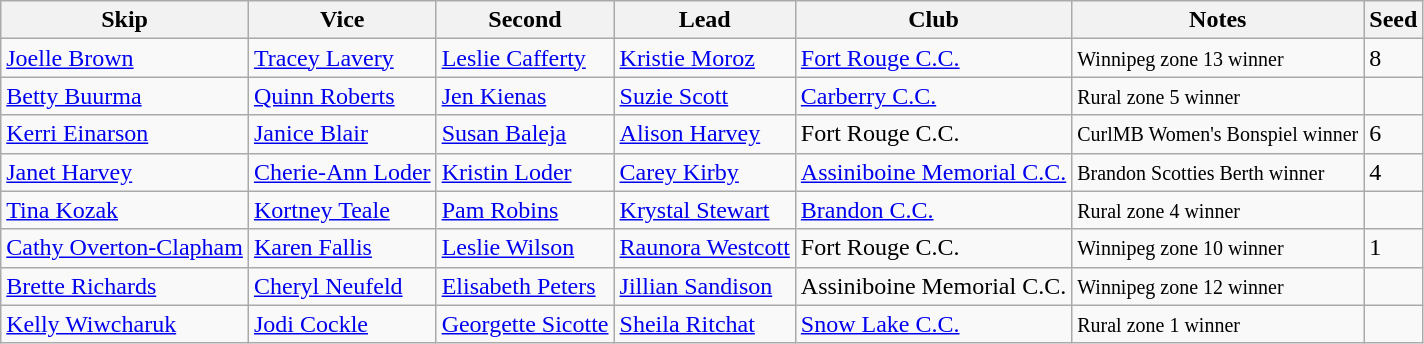<table class="wikitable sortable" border="1">
<tr>
<th>Skip</th>
<th>Vice</th>
<th>Second</th>
<th>Lead</th>
<th>Club</th>
<th>Notes</th>
<th>Seed</th>
</tr>
<tr>
<td><a href='#'>Joelle Brown</a></td>
<td><a href='#'>Tracey Lavery</a></td>
<td><a href='#'>Leslie Cafferty</a></td>
<td><a href='#'>Kristie Moroz</a></td>
<td><a href='#'>Fort Rouge C.C.</a></td>
<td><small>Winnipeg zone 13 winner</small></td>
<td>8</td>
</tr>
<tr>
<td><a href='#'>Betty Buurma</a></td>
<td><a href='#'>Quinn Roberts</a></td>
<td><a href='#'>Jen Kienas</a></td>
<td><a href='#'>Suzie Scott</a></td>
<td><a href='#'>Carberry C.C.</a></td>
<td><small>Rural zone 5 winner</small></td>
<td></td>
</tr>
<tr>
<td><a href='#'>Kerri Einarson</a></td>
<td><a href='#'>Janice Blair</a></td>
<td><a href='#'>Susan Baleja</a></td>
<td><a href='#'>Alison Harvey</a></td>
<td>Fort Rouge C.C.</td>
<td><small>CurlMB Women's Bonspiel winner</small></td>
<td>6</td>
</tr>
<tr>
<td><a href='#'>Janet Harvey</a></td>
<td><a href='#'>Cherie-Ann Loder</a></td>
<td><a href='#'>Kristin Loder</a></td>
<td><a href='#'>Carey Kirby</a></td>
<td><a href='#'>Assiniboine Memorial C.C.</a></td>
<td><small>Brandon Scotties Berth winner</small></td>
<td>4</td>
</tr>
<tr>
<td><a href='#'>Tina Kozak</a></td>
<td><a href='#'>Kortney Teale</a></td>
<td><a href='#'>Pam Robins</a></td>
<td><a href='#'>Krystal Stewart</a></td>
<td><a href='#'>Brandon C.C.</a></td>
<td><small>Rural zone 4 winner</small></td>
<td></td>
</tr>
<tr>
<td><a href='#'>Cathy Overton-Clapham</a></td>
<td><a href='#'>Karen Fallis</a></td>
<td><a href='#'>Leslie Wilson</a></td>
<td><a href='#'>Raunora Westcott</a></td>
<td>Fort Rouge C.C.</td>
<td><small>Winnipeg zone 10 winner</small></td>
<td>1</td>
</tr>
<tr>
<td><a href='#'>Brette Richards</a></td>
<td><a href='#'>Cheryl Neufeld</a></td>
<td><a href='#'>Elisabeth Peters</a></td>
<td><a href='#'>Jillian Sandison</a></td>
<td>Assiniboine Memorial C.C.</td>
<td><small>Winnipeg zone 12 winner</small></td>
<td></td>
</tr>
<tr>
<td><a href='#'>Kelly Wiwcharuk</a></td>
<td><a href='#'>Jodi Cockle</a></td>
<td><a href='#'>Georgette Sicotte</a></td>
<td><a href='#'>Sheila Ritchat</a></td>
<td><a href='#'>Snow Lake C.C.</a></td>
<td><small>Rural zone 1 winner</small></td>
<td></td>
</tr>
</table>
